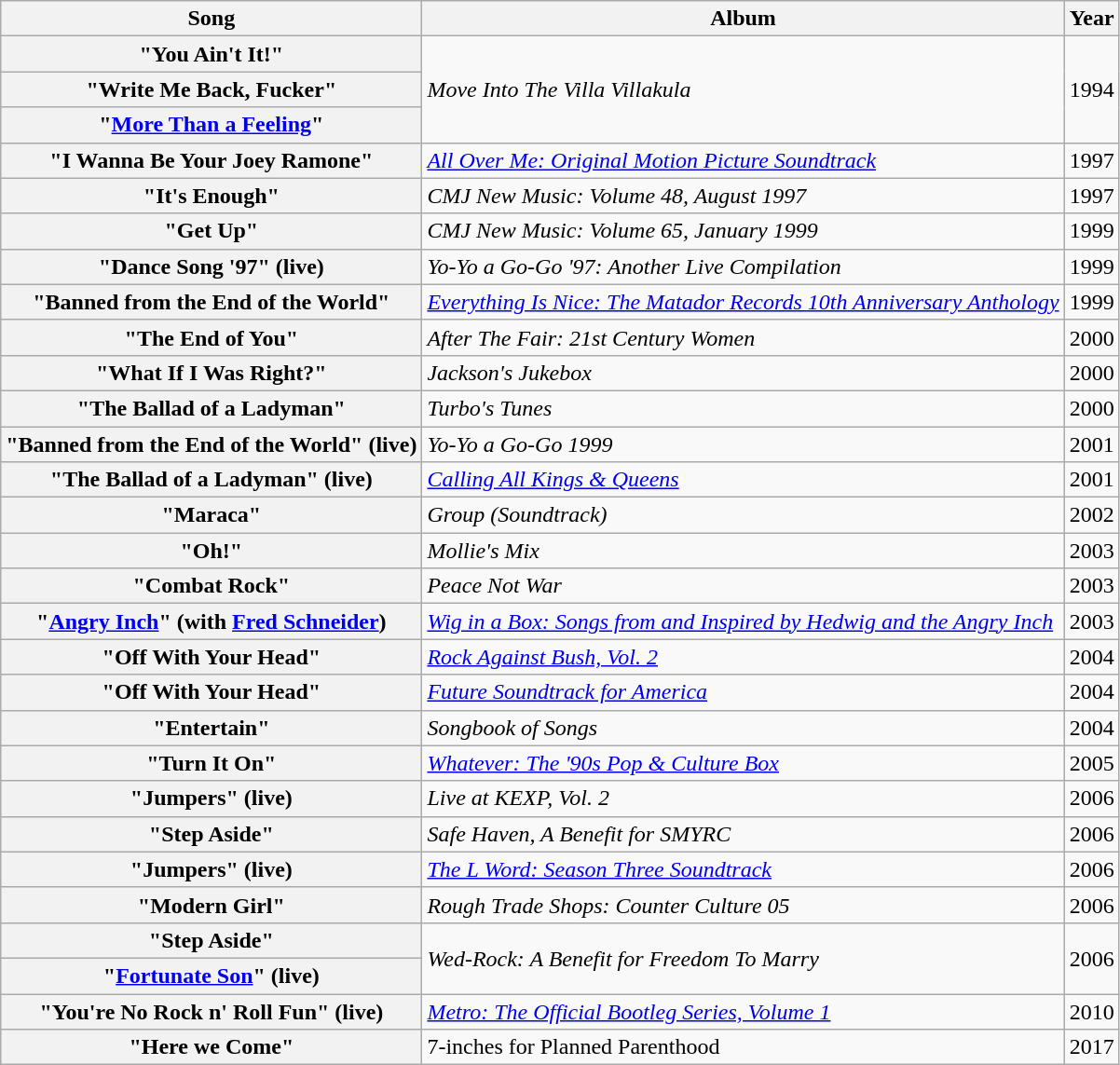<table class="wikitable plainrowheaders" style="text-align:left">
<tr>
<th scope="col">Song</th>
<th scope="col">Album</th>
<th scope="col">Year</th>
</tr>
<tr>
<th scope="row">"You Ain't It!"</th>
<td rowspan="3"><em>Move Into The Villa Villakula</em></td>
<td rowspan="3">1994</td>
</tr>
<tr>
<th scope="row">"Write Me Back, Fucker"</th>
</tr>
<tr>
<th scope="row">"<a href='#'>More Than a Feeling</a>"</th>
</tr>
<tr>
<th scope="row">"I Wanna Be Your Joey Ramone"</th>
<td><em><a href='#'>All Over Me: Original Motion Picture Soundtrack</a></em></td>
<td>1997</td>
</tr>
<tr>
<th scope="row">"It's Enough"</th>
<td><em> CMJ New Music: Volume 48, August 1997</em></td>
<td>1997</td>
</tr>
<tr>
<th scope="row">"Get Up"</th>
<td><em> CMJ New Music: Volume 65, January 1999</em></td>
<td>1999</td>
</tr>
<tr>
<th scope="row">"Dance Song '97" (live)</th>
<td><em>Yo-Yo a Go-Go '97: Another Live Compilation</em></td>
<td>1999</td>
</tr>
<tr>
<th scope="row">"Banned from the End of the World"</th>
<td><em><a href='#'>Everything Is Nice: The Matador Records 10th Anniversary Anthology</a></em></td>
<td>1999</td>
</tr>
<tr>
<th scope="row">"The End of You"</th>
<td><em>After The Fair: 21st Century Women</em></td>
<td>2000</td>
</tr>
<tr>
<th scope="row">"What If I Was Right?"</th>
<td><em>Jackson's Jukebox</em></td>
<td>2000</td>
</tr>
<tr>
<th scope="row">"The Ballad of a Ladyman"</th>
<td><em>Turbo's Tunes</em></td>
<td>2000</td>
</tr>
<tr>
<th scope="row">"Banned from the End of the World" (live)</th>
<td><em>Yo-Yo a Go-Go 1999</em></td>
<td>2001</td>
</tr>
<tr>
<th scope="row">"The Ballad of a Ladyman" (live)</th>
<td><em><a href='#'>Calling All Kings & Queens</a></em></td>
<td>2001</td>
</tr>
<tr>
<th scope="row">"Maraca"</th>
<td><em>Group (Soundtrack)</em></td>
<td>2002</td>
</tr>
<tr>
<th scope="row">"Oh!"</th>
<td><em>Mollie's Mix</em></td>
<td>2003</td>
</tr>
<tr>
<th scope="row">"Combat Rock"</th>
<td><em>Peace Not War</em></td>
<td>2003</td>
</tr>
<tr>
<th scope="row">"<a href='#'>Angry Inch</a>" (with <a href='#'>Fred Schneider</a>)</th>
<td><em><a href='#'>Wig in a Box: Songs from and Inspired by Hedwig and the Angry Inch</a></em></td>
<td>2003</td>
</tr>
<tr>
<th scope="row">"Off With Your Head"</th>
<td><em><a href='#'>Rock Against Bush, Vol. 2</a></em></td>
<td>2004</td>
</tr>
<tr>
<th scope="row">"Off With Your Head"</th>
<td><em><a href='#'>Future Soundtrack for America</a></em></td>
<td>2004</td>
</tr>
<tr>
<th scope="row">"Entertain"</th>
<td><em>Songbook of Songs</em></td>
<td>2004</td>
</tr>
<tr>
<th scope="row">"Turn It On"</th>
<td><em><a href='#'>Whatever: The '90s Pop & Culture Box</a></em></td>
<td>2005</td>
</tr>
<tr>
<th scope="row">"Jumpers" (live)</th>
<td><em>Live at KEXP, Vol. 2</em></td>
<td>2006</td>
</tr>
<tr>
<th scope="row">"Step Aside"</th>
<td><em>Safe Haven, A Benefit for SMYRC</em></td>
<td>2006</td>
</tr>
<tr>
<th scope="row">"Jumpers" (live)</th>
<td><em><a href='#'>The L Word: Season Three Soundtrack</a></em></td>
<td>2006</td>
</tr>
<tr>
<th scope="row">"Modern Girl"</th>
<td><em>Rough Trade Shops: Counter Culture 05</em></td>
<td>2006</td>
</tr>
<tr>
<th scope="row">"Step Aside"</th>
<td rowspan="2"><em>Wed-Rock: A Benefit for Freedom To Marry</em></td>
<td rowspan="2">2006</td>
</tr>
<tr>
<th scope="row">"<a href='#'>Fortunate Son</a>" (live)</th>
</tr>
<tr>
<th scope="row">"You're No Rock n' Roll Fun" (live)</th>
<td><em><a href='#'>Metro: The Official Bootleg Series, Volume 1</a></em></td>
<td>2010</td>
</tr>
<tr>
<th scope="row">"Here we Come"</th>
<td>7-inches for Planned Parenthood</td>
<td>2017</td>
</tr>
</table>
